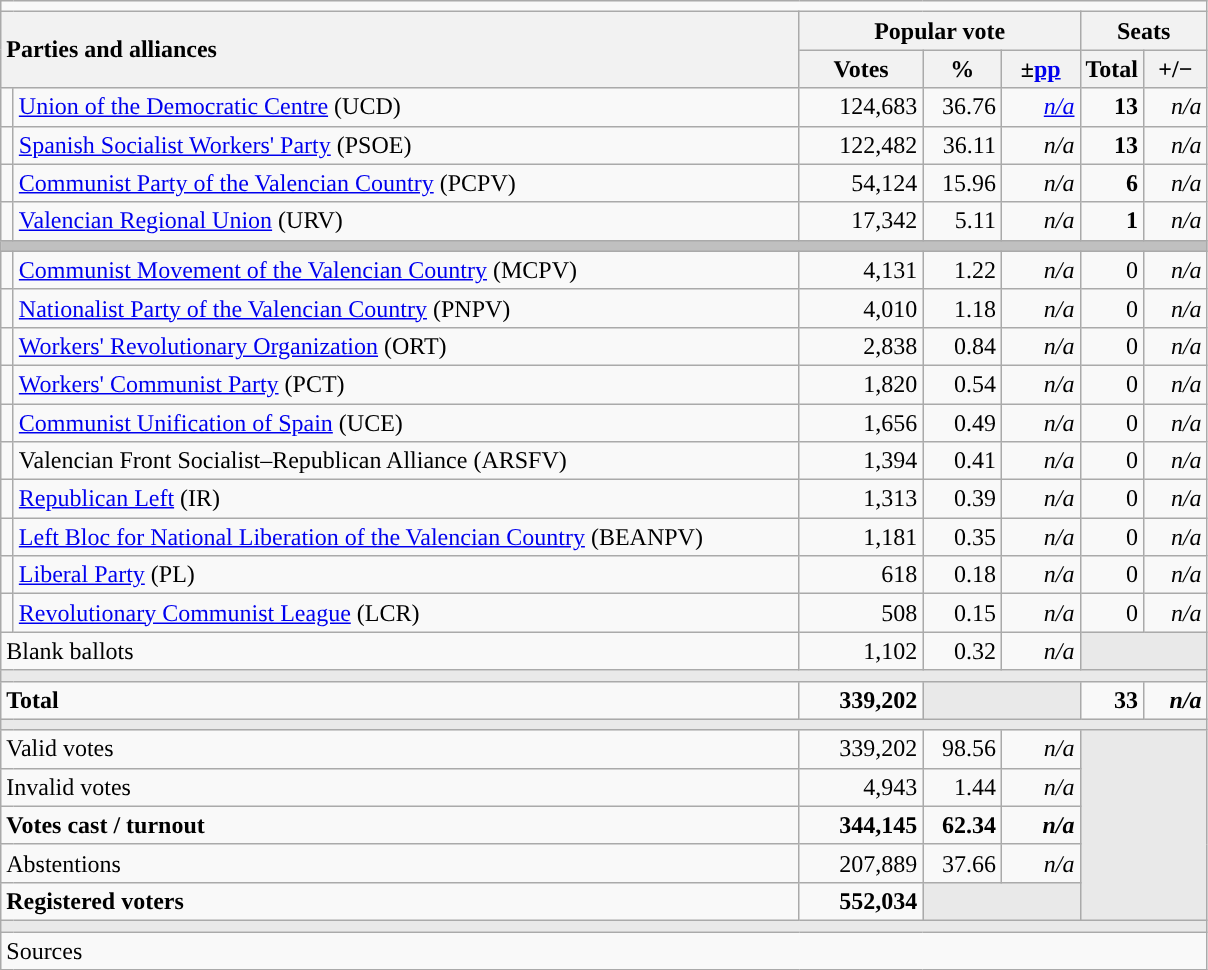<table class="wikitable" style="text-align:right;">
<tr>
<td colspan="7"></td>
</tr>
<tr>
<th style="text-align:left;" rowspan="2" colspan="2" width="525">Parties and alliances</th>
<th colspan="3">Popular vote</th>
<th colspan="2">Seats</th>
</tr>
<tr>
<th width="75">Votes</th>
<th width="45">%</th>
<th width="45">±<a href='#'>pp</a></th>
<th width="35">Total</th>
<th width="35">+/−</th>
</tr>
<tr>
<td width="1" style="color:inherit;background:"></td>
<td align="left"><a href='#'>Union of the Democratic Centre</a> (UCD)</td>
<td>124,683</td>
<td>36.76</td>
<td><em><a href='#'>n/a</a></em></td>
<td><strong>13</strong></td>
<td><em>n/a</em></td>
</tr>
<tr>
<td style="color:inherit;background:"></td>
<td align="left"><a href='#'>Spanish Socialist Workers' Party</a> (PSOE)</td>
<td>122,482</td>
<td>36.11</td>
<td><em>n/a</em></td>
<td><strong>13</strong></td>
<td><em>n/a</em></td>
</tr>
<tr>
<td style="color:inherit;background:"></td>
<td align="left"><a href='#'>Communist Party of the Valencian Country</a> (PCPV)</td>
<td>54,124</td>
<td>15.96</td>
<td><em>n/a</em></td>
<td><strong>6</strong></td>
<td><em>n/a</em></td>
</tr>
<tr>
<td style="color:inherit;background:"></td>
<td align="left"><a href='#'>Valencian Regional Union</a> (URV)</td>
<td>17,342</td>
<td>5.11</td>
<td><em>n/a</em></td>
<td><strong>1</strong></td>
<td><em>n/a</em></td>
</tr>
<tr>
<td colspan="7" bgcolor="#C0C0C0"></td>
</tr>
<tr>
<td style="color:inherit;background:"></td>
<td align="left"><a href='#'>Communist Movement of the Valencian Country</a> (MCPV)</td>
<td>4,131</td>
<td>1.22</td>
<td><em>n/a</em></td>
<td>0</td>
<td><em>n/a</em></td>
</tr>
<tr>
<td style="color:inherit;background:"></td>
<td align="left"><a href='#'>Nationalist Party of the Valencian Country</a> (PNPV)</td>
<td>4,010</td>
<td>1.18</td>
<td><em>n/a</em></td>
<td>0</td>
<td><em>n/a</em></td>
</tr>
<tr>
<td style="color:inherit;background:"></td>
<td align="left"><a href='#'>Workers' Revolutionary Organization</a> (ORT)</td>
<td>2,838</td>
<td>0.84</td>
<td><em>n/a</em></td>
<td>0</td>
<td><em>n/a</em></td>
</tr>
<tr>
<td style="color:inherit;background:"></td>
<td align="left"><a href='#'>Workers' Communist Party</a> (PCT)</td>
<td>1,820</td>
<td>0.54</td>
<td><em>n/a</em></td>
<td>0</td>
<td><em>n/a</em></td>
</tr>
<tr>
<td style="color:inherit;background:"></td>
<td align="left"><a href='#'>Communist Unification of Spain</a> (UCE)</td>
<td>1,656</td>
<td>0.49</td>
<td><em>n/a</em></td>
<td>0</td>
<td><em>n/a</em></td>
</tr>
<tr>
<td style="color:inherit;background:"></td>
<td align="left">Valencian Front Socialist–Republican Alliance (ARSFV)</td>
<td>1,394</td>
<td>0.41</td>
<td><em>n/a</em></td>
<td>0</td>
<td><em>n/a</em></td>
</tr>
<tr>
<td style="color:inherit;background:"></td>
<td align="left"><a href='#'>Republican Left</a> (IR)</td>
<td>1,313</td>
<td>0.39</td>
<td><em>n/a</em></td>
<td>0</td>
<td><em>n/a</em></td>
</tr>
<tr>
<td style="color:inherit;background:"></td>
<td align="left"><a href='#'>Left Bloc for National Liberation of the Valencian Country</a> (BEANPV)</td>
<td>1,181</td>
<td>0.35</td>
<td><em>n/a</em></td>
<td>0</td>
<td><em>n/a</em></td>
</tr>
<tr>
<td style="color:inherit;background:"></td>
<td align="left"><a href='#'>Liberal Party</a> (PL)</td>
<td>618</td>
<td>0.18</td>
<td><em>n/a</em></td>
<td>0</td>
<td><em>n/a</em></td>
</tr>
<tr>
<td style="color:inherit;background:"></td>
<td align="left"><a href='#'>Revolutionary Communist League</a> (LCR)</td>
<td>508</td>
<td>0.15</td>
<td><em>n/a</em></td>
<td>0</td>
<td><em>n/a</em></td>
</tr>
<tr>
<td align="left" colspan="2">Blank ballots</td>
<td>1,102</td>
<td>0.32</td>
<td><em>n/a</em></td>
<td bgcolor="#E9E9E9" colspan="2"></td>
</tr>
<tr>
<td colspan="7" bgcolor="#E9E9E9"></td>
</tr>
<tr style="font-weight:bold;">
<td align="left" colspan="2">Total</td>
<td>339,202</td>
<td bgcolor="#E9E9E9" colspan="2"></td>
<td>33</td>
<td><em>n/a</em></td>
</tr>
<tr>
<td colspan="7" bgcolor="#E9E9E9"></td>
</tr>
<tr>
<td align="left" colspan="2">Valid votes</td>
<td>339,202</td>
<td>98.56</td>
<td><em>n/a</em></td>
<td bgcolor="#E9E9E9" colspan="2" rowspan="5"></td>
</tr>
<tr>
<td align="left" colspan="2">Invalid votes</td>
<td>4,943</td>
<td>1.44</td>
<td><em>n/a</em></td>
</tr>
<tr style="font-weight:bold;">
<td align="left" colspan="2">Votes cast / turnout</td>
<td>344,145</td>
<td>62.34</td>
<td><em>n/a</em></td>
</tr>
<tr>
<td align="left" colspan="2">Abstentions</td>
<td>207,889</td>
<td>37.66</td>
<td><em>n/a</em></td>
</tr>
<tr style="font-weight:bold;">
<td align="left" colspan="2">Registered voters</td>
<td>552,034</td>
<td bgcolor="#E9E9E9" colspan="2"></td>
</tr>
<tr>
<td colspan="7" bgcolor="#E9E9E9"></td>
</tr>
<tr>
<td align="left" colspan="7">Sources</td>
</tr>
</table>
